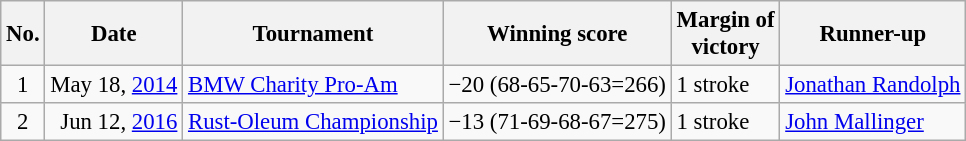<table class="wikitable" style="font-size:95%;">
<tr>
<th>No.</th>
<th>Date</th>
<th>Tournament</th>
<th>Winning score</th>
<th>Margin of<br>victory</th>
<th>Runner-up</th>
</tr>
<tr>
<td align=center>1</td>
<td align=right>May 18, <a href='#'>2014</a></td>
<td><a href='#'>BMW Charity Pro-Am</a></td>
<td>−20 (68-65-70-63=266)</td>
<td>1 stroke</td>
<td> <a href='#'>Jonathan Randolph</a></td>
</tr>
<tr>
<td align=center>2</td>
<td align=right>Jun 12, <a href='#'>2016</a></td>
<td><a href='#'>Rust-Oleum Championship</a></td>
<td>−13 (71-69-68-67=275)</td>
<td>1 stroke</td>
<td> <a href='#'>John Mallinger</a></td>
</tr>
</table>
